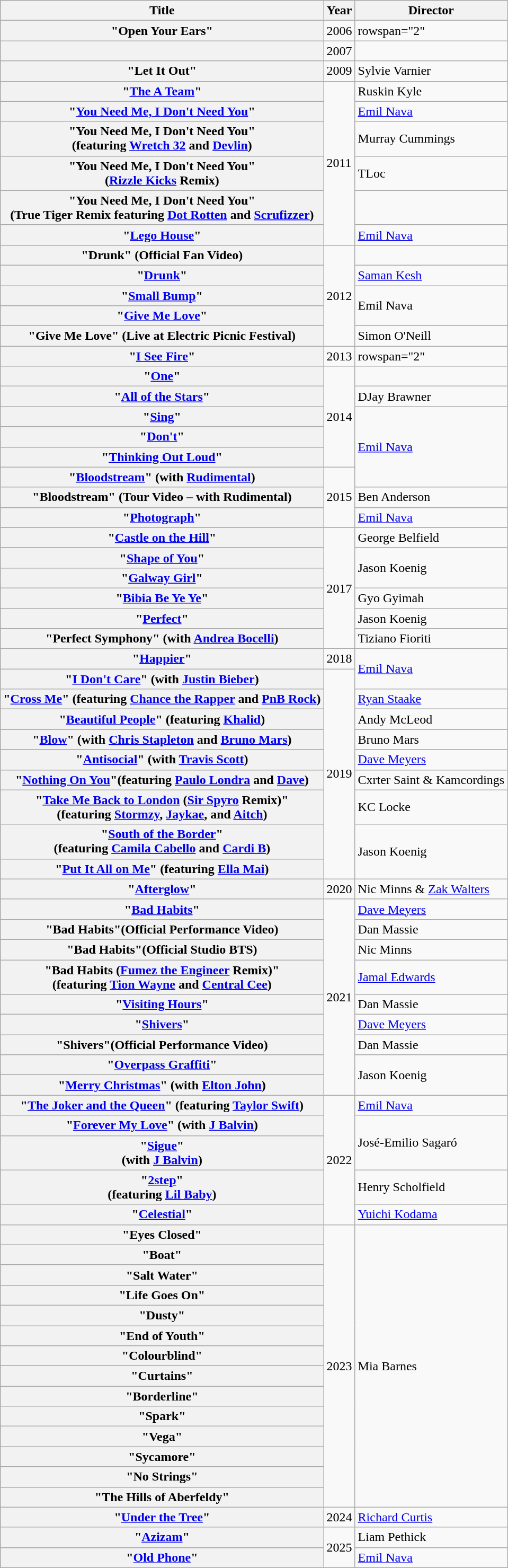<table class="wikitable plainrowheaders">
<tr>
<th scope="col">Title</th>
<th scope="col">Year</th>
<th scope="col">Director</th>
</tr>
<tr>
<th scope="row">"Open Your Ears"</th>
<td>2006</td>
<td>rowspan="2" </td>
</tr>
<tr>
<th scope="row"></th>
<td>2007</td>
</tr>
<tr>
<th scope="row">"Let It Out"</th>
<td>2009</td>
<td>Sylvie Varnier</td>
</tr>
<tr>
<th scope="row">"<a href='#'>The A Team</a>"</th>
<td rowspan="6">2011</td>
<td>Ruskin Kyle</td>
</tr>
<tr>
<th scope="row">"<a href='#'>You Need Me, I Don't Need You</a>"</th>
<td><a href='#'>Emil Nava</a></td>
</tr>
<tr>
<th scope="row">"You Need Me, I Don't Need You" <br><span>(featuring <a href='#'>Wretch 32</a> and <a href='#'>Devlin</a>)</span></th>
<td>Murray Cummings</td>
</tr>
<tr>
<th scope="row">"You Need Me, I Don't Need You" <br><span>(<a href='#'>Rizzle Kicks</a> Remix)</span></th>
<td>TLoc</td>
</tr>
<tr>
<th scope="row">"You Need Me, I Don't Need You" <br><span>(True Tiger Remix featuring <a href='#'>Dot Rotten</a> and <a href='#'>Scrufizzer</a>)</span></th>
<td></td>
</tr>
<tr>
<th scope="row">"<a href='#'>Lego House</a>"</th>
<td><a href='#'>Emil Nava</a></td>
</tr>
<tr>
<th scope="row">"Drunk" <span>(Official Fan Video)</span></th>
<td rowspan="5">2012</td>
<td></td>
</tr>
<tr>
<th scope="row">"<a href='#'>Drunk</a>"</th>
<td><a href='#'>Saman Kesh</a></td>
</tr>
<tr>
<th scope="row">"<a href='#'>Small Bump</a>"</th>
<td rowspan="2">Emil Nava</td>
</tr>
<tr>
<th scope="row">"<a href='#'>Give Me Love</a>"</th>
</tr>
<tr>
<th scope="row">"Give Me Love" <span>(Live at Electric Picnic Festival)</span></th>
<td>Simon O'Neill</td>
</tr>
<tr>
<th scope="row">"<a href='#'>I See Fire</a>"</th>
<td>2013</td>
<td>rowspan="2" </td>
</tr>
<tr>
<th scope="row">"<a href='#'>One</a>"</th>
<td rowspan="5">2014</td>
</tr>
<tr>
<th scope="row">"<a href='#'>All of the Stars</a>"</th>
<td>DJay Brawner</td>
</tr>
<tr>
<th scope="row">"<a href='#'>Sing</a>"</th>
<td rowspan="4"><a href='#'>Emil Nava</a></td>
</tr>
<tr>
<th scope="row">"<a href='#'>Don't</a>"</th>
</tr>
<tr>
<th scope="row">"<a href='#'>Thinking Out Loud</a>"</th>
</tr>
<tr>
<th scope="row">"<a href='#'>Bloodstream</a>" <span>(with <a href='#'>Rudimental</a>)</span></th>
<td rowspan="3">2015</td>
</tr>
<tr>
<th scope="row">"Bloodstream" <span>(Tour Video – with Rudimental)</span></th>
<td>Ben Anderson</td>
</tr>
<tr>
<th scope="row">"<a href='#'>Photograph</a>"</th>
<td><a href='#'>Emil Nava</a></td>
</tr>
<tr>
<th scope="row">"<a href='#'>Castle on the Hill</a>"</th>
<td rowspan="6">2017</td>
<td>George Belfield</td>
</tr>
<tr>
<th scope="row">"<a href='#'>Shape of You</a>"</th>
<td rowspan="2">Jason Koenig</td>
</tr>
<tr>
<th scope="row">"<a href='#'>Galway Girl</a>"</th>
</tr>
<tr>
<th scope="row">"<a href='#'>Bibia Be Ye Ye</a>"</th>
<td>Gyo Gyimah</td>
</tr>
<tr>
<th scope="row">"<a href='#'>Perfect</a>"</th>
<td>Jason Koenig</td>
</tr>
<tr>
<th scope="row">"Perfect Symphony" <span>(with <a href='#'>Andrea Bocelli</a>)</span></th>
<td>Tiziano Fioriti</td>
</tr>
<tr>
<th scope="row">"<a href='#'>Happier</a>"</th>
<td>2018</td>
<td rowspan="2"><a href='#'>Emil Nava</a></td>
</tr>
<tr>
<th scope="row">"<a href='#'>I Don't Care</a>" <span>(with <a href='#'>Justin Bieber</a>)</span></th>
<td rowspan="9">2019</td>
</tr>
<tr>
<th scope="row">"<a href='#'>Cross Me</a>" <span>(featuring <a href='#'>Chance the Rapper</a> and <a href='#'>PnB Rock</a>)</span></th>
<td><a href='#'>Ryan Staake</a></td>
</tr>
<tr>
<th scope="row">"<a href='#'>Beautiful People</a>" <span>(featuring <a href='#'>Khalid</a>)</span></th>
<td>Andy McLeod</td>
</tr>
<tr>
<th scope="row">"<a href='#'>Blow</a>" <span>(with <a href='#'>Chris Stapleton</a> and <a href='#'>Bruno Mars</a>)</span></th>
<td>Bruno Mars</td>
</tr>
<tr>
<th scope="row">"<a href='#'>Antisocial</a>" <span>(with <a href='#'>Travis Scott</a>)</span></th>
<td><a href='#'>Dave Meyers</a></td>
</tr>
<tr>
<th scope="row">"<a href='#'>Nothing On You</a>"<span>(featuring <a href='#'>Paulo Londra</a> and <a href='#'>Dave</a>)</span></th>
<td>Cxrter Saint & Kamcordings</td>
</tr>
<tr>
<th scope="row">"<a href='#'>Take Me Back to London</a> (<a href='#'>Sir Spyro</a> Remix)"<br><span>(featuring <a href='#'>Stormzy</a>, <a href='#'>Jaykae</a>, and <a href='#'>Aitch</a>)</span></th>
<td>KC Locke</td>
</tr>
<tr>
<th scope="row">"<a href='#'>South of the Border</a>" <br><span>(featuring <a href='#'>Camila Cabello</a> and <a href='#'>Cardi B</a>)</span></th>
<td rowspan="2">Jason Koenig</td>
</tr>
<tr>
<th scope="row">"<a href='#'>Put It All on Me</a>" <span>(featuring <a href='#'>Ella Mai</a>)</span></th>
</tr>
<tr>
<th scope="row">"<a href='#'>Afterglow</a>"</th>
<td>2020</td>
<td>Nic Minns & <a href='#'>Zak Walters</a></td>
</tr>
<tr>
<th scope="row">"<a href='#'>Bad Habits</a>"</th>
<td rowspan="9">2021</td>
<td><a href='#'>Dave Meyers</a></td>
</tr>
<tr>
<th scope="row">"Bad Habits"<span>(Official Performance Video)</span></th>
<td>Dan Massie</td>
</tr>
<tr>
<th scope="row">"Bad Habits"<span>(Official Studio BTS)</span></th>
<td>Nic Minns</td>
</tr>
<tr>
<th scope="row">"Bad Habits (<a href='#'>Fumez the Engineer</a> Remix)"<br><span>(featuring <a href='#'>Tion Wayne</a> and <a href='#'>Central Cee</a>)</span></th>
<td><a href='#'>Jamal Edwards</a></td>
</tr>
<tr>
<th scope="row">"<a href='#'>Visiting Hours</a>"</th>
<td>Dan Massie</td>
</tr>
<tr>
<th scope="row">"<a href='#'>Shivers</a>"</th>
<td><a href='#'>Dave Meyers</a></td>
</tr>
<tr>
<th scope="row">"Shivers"<span>(Official Performance Video)</span></th>
<td>Dan Massie</td>
</tr>
<tr>
<th scope="row">"<a href='#'>Overpass Graffiti</a>"</th>
<td rowspan="2">Jason Koenig</td>
</tr>
<tr>
<th scope="row">"<a href='#'>Merry Christmas</a>" <span>(with <a href='#'>Elton John</a>)</span></th>
</tr>
<tr>
<th scope="row">"<a href='#'>The Joker and the Queen</a>"<span> (featuring <a href='#'>Taylor Swift</a>)</span></th>
<td rowspan="5">2022</td>
<td><a href='#'>Emil Nava</a></td>
</tr>
<tr>
<th scope="row">"<a href='#'>Forever My Love</a>"<span> (with <a href='#'>J Balvin</a>)</span></th>
<td rowspan="2">José-Emilio Sagaró</td>
</tr>
<tr>
<th scope="row">"<a href='#'>Sigue</a>"<br><span> (with <a href='#'>J Balvin</a>)</span></th>
</tr>
<tr>
<th scope="row">"<a href='#'>2step</a>"<br><span> (featuring <a href='#'>Lil Baby</a>)</span></th>
<td>Henry Scholfield</td>
</tr>
<tr>
<th scope="row">"<a href='#'>Celestial</a>"</th>
<td><a href='#'>Yuichi Kodama</a></td>
</tr>
<tr>
<th scope="row">"Eyes Closed"</th>
<td rowspan="14">2023</td>
<td rowspan="14">Mia Barnes</td>
</tr>
<tr>
<th scope="row">"Boat"</th>
</tr>
<tr>
<th scope="row">"Salt Water"</th>
</tr>
<tr>
<th scope="row">"Life Goes On"</th>
</tr>
<tr>
<th scope="row">"Dusty"</th>
</tr>
<tr>
<th scope="row">"End of Youth"</th>
</tr>
<tr>
<th scope="row">"Colourblind"</th>
</tr>
<tr>
<th scope="row">"Curtains"</th>
</tr>
<tr>
<th scope="row">"Borderline"</th>
</tr>
<tr>
<th scope="row">"Spark"</th>
</tr>
<tr>
<th scope="row">"Vega"</th>
</tr>
<tr>
<th scope="row">"Sycamore"</th>
</tr>
<tr>
<th scope="row">"No Strings"</th>
</tr>
<tr>
<th scope="row">"The Hills of Aberfeldy"</th>
</tr>
<tr>
<th scope="row">"<a href='#'>Under the Tree</a>"</th>
<td>2024</td>
<td><a href='#'>Richard Curtis</a></td>
</tr>
<tr>
<th scope="row">"<a href='#'>Azizam</a>"</th>
<td rowspan="2">2025</td>
<td>Liam Pethick</td>
</tr>
<tr>
<th>"<a href='#'>Old Phone</a>"</th>
<td><a href='#'>Emil Nava</a></td>
</tr>
</table>
